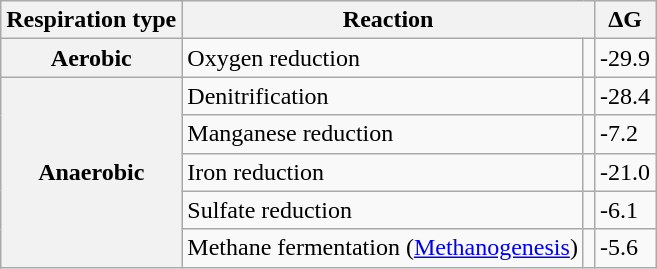<table class="wikitable">
<tr>
<th scope="col">Respiration type</th>
<th colspan="2" scope="col">Reaction</th>
<th scope="col"><strong>Δ</strong>G</th>
</tr>
<tr>
<th scope="row">Aerobic</th>
<td>Oxygen reduction</td>
<td></td>
<td>-29.9</td>
</tr>
<tr>
<th rowspan="5" scope="row">Anaerobic</th>
<td>Denitrification</td>
<td></td>
<td>-28.4</td>
</tr>
<tr>
<td>Manganese reduction</td>
<td></td>
<td>-7.2</td>
</tr>
<tr>
<td>Iron reduction</td>
<td></td>
<td>-21.0</td>
</tr>
<tr>
<td>Sulfate reduction</td>
<td></td>
<td>-6.1</td>
</tr>
<tr>
<td>Methane fermentation (<a href='#'>Methanogenesis</a>)</td>
<td></td>
<td>-5.6</td>
</tr>
</table>
